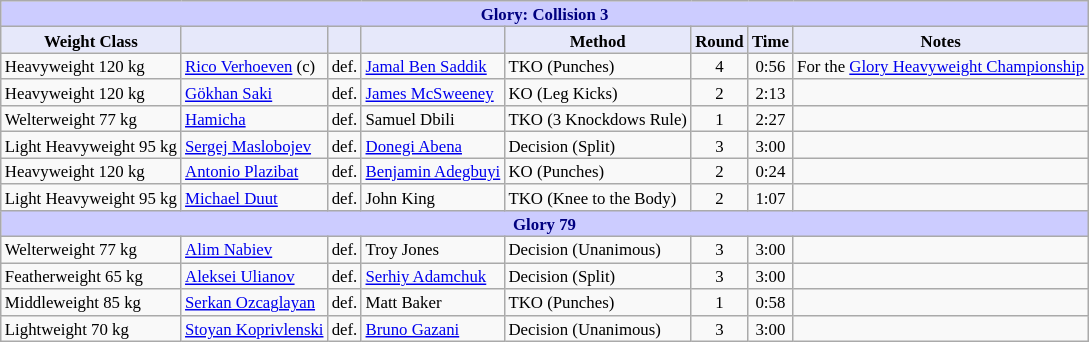<table class="wikitable" style="font-size: 70%;">
<tr>
<th colspan="8" style="background-color: #ccf; color: #000080; text-align: center;"><strong>Glory: Collision 3</strong></th>
</tr>
<tr>
<th colspan="1" style="background-color: #E6E8FA; color: #000000; text-align: center;">Weight Class</th>
<th colspan="1" style="background-color: #E6E8FA; color: #000000; text-align: center;"></th>
<th colspan="1" style="background-color: #E6E8FA; color: #000000; text-align: center;"></th>
<th colspan="1" style="background-color: #E6E8FA; color: #000000; text-align: center;"></th>
<th colspan="1" style="background-color: #E6E8FA; color: #000000; text-align: center;">Method</th>
<th colspan="1" style="background-color: #E6E8FA; color: #000000; text-align: center;">Round</th>
<th colspan="1" style="background-color: #E6E8FA; color: #000000; text-align: center;">Time</th>
<th colspan="1" style="background-color: #E6E8FA; color: #000000; text-align: center;">Notes</th>
</tr>
<tr>
<td>Heavyweight 120 kg</td>
<td> <a href='#'>Rico Verhoeven</a> (c)</td>
<td align=center>def.</td>
<td> <a href='#'>Jamal Ben Saddik</a></td>
<td>TKO (Punches)</td>
<td align=center>4</td>
<td align=center>0:56</td>
<td>For the <a href='#'>Glory Heavyweight Championship</a></td>
</tr>
<tr>
<td>Heavyweight 120 kg</td>
<td> <a href='#'>Gökhan Saki</a></td>
<td align=center>def.</td>
<td> <a href='#'>James McSweeney</a></td>
<td>KO (Leg Kicks)</td>
<td align=center>2</td>
<td align=center>2:13</td>
<td></td>
</tr>
<tr>
<td>Welterweight 77 kg</td>
<td> <a href='#'>Hamicha</a></td>
<td align=center>def.</td>
<td> Samuel Dbili</td>
<td>TKO (3 Knockdows Rule)</td>
<td align=center>1</td>
<td align=center>2:27</td>
<td></td>
</tr>
<tr>
<td>Light Heavyweight 95 kg</td>
<td> <a href='#'>Sergej Maslobojev</a></td>
<td align=center>def.</td>
<td> <a href='#'>Donegi Abena</a></td>
<td>Decision (Split)</td>
<td align=center>3</td>
<td align=center>3:00</td>
<td></td>
</tr>
<tr>
<td>Heavyweight 120 kg</td>
<td> <a href='#'>Antonio Plazibat</a></td>
<td align=center>def.</td>
<td> <a href='#'>Benjamin Adegbuyi</a></td>
<td>KO (Punches)</td>
<td align=center>2</td>
<td align=center>0:24</td>
<td></td>
</tr>
<tr>
<td>Light Heavyweight 95 kg</td>
<td> <a href='#'>Michael Duut</a></td>
<td align=center>def.</td>
<td> John King</td>
<td>TKO (Knee to the Body)</td>
<td align=center>2</td>
<td align=center>1:07</td>
<td></td>
</tr>
<tr>
<th colspan="8" style="background-color: #ccf; color: #000080; text-align: center;"><strong>Glory 79</strong></th>
</tr>
<tr>
<td>Welterweight 77 kg</td>
<td> <a href='#'>Alim Nabiev</a></td>
<td align=center>def.</td>
<td> Troy Jones</td>
<td>Decision (Unanimous)</td>
<td align=center>3</td>
<td align=center>3:00</td>
<td></td>
</tr>
<tr>
<td>Featherweight 65 kg</td>
<td> <a href='#'>Aleksei Ulianov</a></td>
<td align=center>def.</td>
<td> <a href='#'>Serhiy Adamchuk</a></td>
<td>Decision (Split)</td>
<td align=center>3</td>
<td align=center>3:00</td>
<td></td>
</tr>
<tr>
<td>Middleweight 85 kg</td>
<td> <a href='#'>Serkan Ozcaglayan</a></td>
<td align=center>def.</td>
<td> Matt Baker</td>
<td>TKO (Punches)</td>
<td align=center>1</td>
<td align=center>0:58</td>
<td></td>
</tr>
<tr>
<td>Lightweight 70 kg</td>
<td> <a href='#'>Stoyan Koprivlenski</a></td>
<td align=center>def.</td>
<td> <a href='#'>Bruno Gazani</a></td>
<td>Decision (Unanimous)</td>
<td align=center>3</td>
<td align=center>3:00</td>
<td></td>
</tr>
</table>
